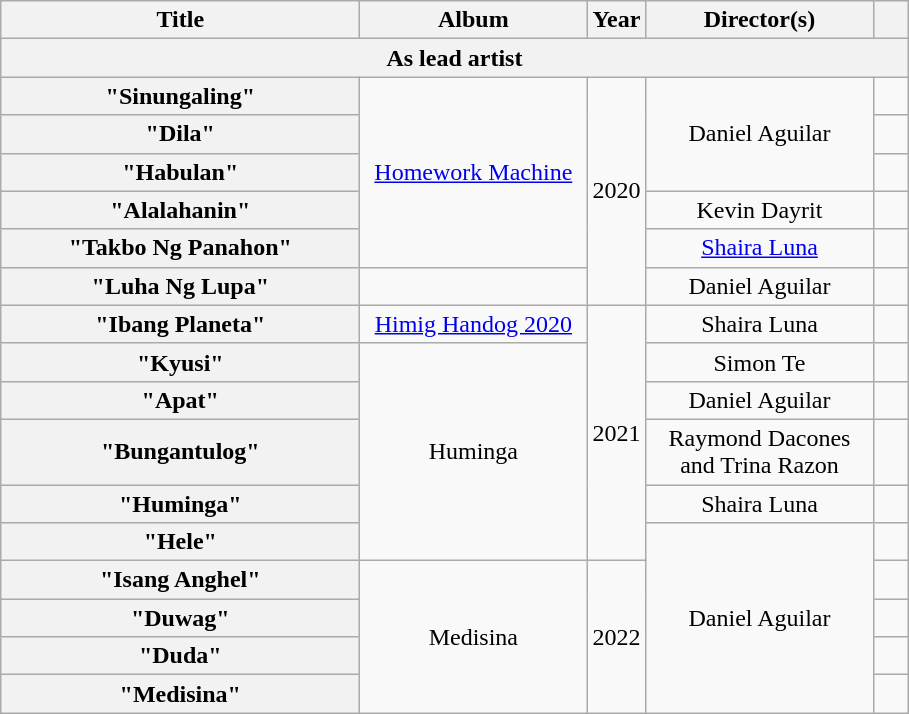<table class="wikitable plainrowheaders" style="text-align:center;">
<tr>
<th scope="col" style="width:14.5em;">Title</th>
<th scope="col" style="width:9em;">Album</th>
<th scope="col" style="width:1em;">Year</th>
<th scope="col" style="width:9em;">Director(s)</th>
<th scope="col" style="width:1em;"></th>
</tr>
<tr>
<th scope="col" colspan="5">As lead artist</th>
</tr>
<tr>
<th scope="row">"Sinungaling"</th>
<td rowspan="5"><a href='#'>Homework Machine</a></td>
<td rowspan="6">2020</td>
<td rowspan="3">Daniel Aguilar</td>
<td></td>
</tr>
<tr>
<th scope="row">"Dila"</th>
<td></td>
</tr>
<tr>
<th scope="row">"Habulan"</th>
<td></td>
</tr>
<tr>
<th scope="row">"Alalahanin"</th>
<td>Kevin Dayrit</td>
<td></td>
</tr>
<tr>
<th scope="row">"Takbo Ng Panahon"</th>
<td><a href='#'>Shaira Luna</a></td>
<td></td>
</tr>
<tr>
<th scope="row">"Luha Ng Lupa"</th>
<td></td>
<td>Daniel Aguilar</td>
<td></td>
</tr>
<tr>
<th scope="row">"Ibang Planeta"</th>
<td><a href='#'>Himig Handog 2020</a></td>
<td rowspan="6">2021</td>
<td>Shaira Luna</td>
<td></td>
</tr>
<tr>
<th scope="row">"Kyusi"</th>
<td rowspan="5">Huminga</td>
<td>Simon Te</td>
<td></td>
</tr>
<tr>
<th scope="row">"Apat"</th>
<td>Daniel Aguilar</td>
<td></td>
</tr>
<tr>
<th scope="row">"Bungantulog"</th>
<td>Raymond Dacones and Trina Razon</td>
<td></td>
</tr>
<tr>
<th scope="row">"Huminga"</th>
<td>Shaira Luna</td>
<td></td>
</tr>
<tr>
<th scope="row">"Hele"</th>
<td rowspan="5">Daniel Aguilar</td>
<td></td>
</tr>
<tr>
<th scope="row">"Isang Anghel"</th>
<td rowspan="4">Medisina</td>
<td rowspan="4">2022</td>
<td></td>
</tr>
<tr>
<th scope="row">"Duwag"</th>
<td></td>
</tr>
<tr>
<th scope="row">"Duda"</th>
<td></td>
</tr>
<tr>
<th scope="row">"Medisina"</th>
<td></td>
</tr>
</table>
